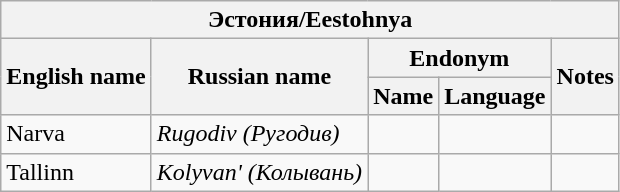<table class="wikitable sortable">
<tr>
<th colspan="5"> Эстония/Eestohnya</th>
</tr>
<tr>
<th rowspan="2">English name</th>
<th rowspan="2">Russian name</th>
<th colspan="2">Endonym</th>
<th rowspan="2">Notes</th>
</tr>
<tr>
<th>Name</th>
<th>Language</th>
</tr>
<tr>
<td>Narva</td>
<td><em>Rugodiv (Ругодив)</em></td>
<td></td>
<td></td>
<td></td>
</tr>
<tr>
<td>Tallinn</td>
<td><em>Kolyvan' (Колывань)</em></td>
<td></td>
<td></td>
<td></td>
</tr>
</table>
